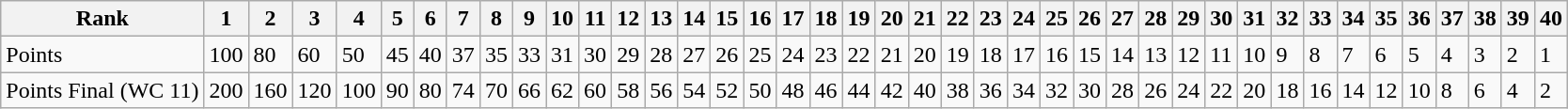<table class="wikitable">
<tr>
<th>Rank</th>
<th>1</th>
<th>2</th>
<th>3</th>
<th>4</th>
<th>5</th>
<th>6</th>
<th>7</th>
<th>8</th>
<th>9</th>
<th>10</th>
<th>11</th>
<th>12</th>
<th>13</th>
<th>14</th>
<th>15</th>
<th>16</th>
<th>17</th>
<th>18</th>
<th>19</th>
<th>20</th>
<th>21</th>
<th>22</th>
<th>23</th>
<th>24</th>
<th>25</th>
<th>26</th>
<th>27</th>
<th>28</th>
<th>29</th>
<th>30</th>
<th>31</th>
<th>32</th>
<th>33</th>
<th>34</th>
<th>35</th>
<th>36</th>
<th>37</th>
<th>38</th>
<th>39</th>
<th>40</th>
</tr>
<tr>
<td>Points</td>
<td>100</td>
<td>80</td>
<td>60</td>
<td>50</td>
<td>45</td>
<td>40</td>
<td>37</td>
<td>35</td>
<td>33</td>
<td>31</td>
<td>30</td>
<td>29</td>
<td>28</td>
<td>27</td>
<td>26</td>
<td>25</td>
<td>24</td>
<td>23</td>
<td>22</td>
<td>21</td>
<td>20</td>
<td>19</td>
<td>18</td>
<td>17</td>
<td>16</td>
<td>15</td>
<td>14</td>
<td>13</td>
<td>12</td>
<td>11</td>
<td>10</td>
<td>9</td>
<td>8</td>
<td>7</td>
<td>6</td>
<td>5</td>
<td>4</td>
<td>3</td>
<td>2</td>
<td>1</td>
</tr>
<tr>
<td>Points Final (WC 11)</td>
<td>200</td>
<td>160</td>
<td>120</td>
<td>100</td>
<td>90</td>
<td>80</td>
<td>74</td>
<td>70</td>
<td>66</td>
<td>62</td>
<td>60</td>
<td>58</td>
<td>56</td>
<td>54</td>
<td>52</td>
<td>50</td>
<td>48</td>
<td>46</td>
<td>44</td>
<td>42</td>
<td>40</td>
<td>38</td>
<td>36</td>
<td>34</td>
<td>32</td>
<td>30</td>
<td>28</td>
<td>26</td>
<td>24</td>
<td>22</td>
<td>20</td>
<td>18</td>
<td>16</td>
<td>14</td>
<td>12</td>
<td>10</td>
<td>8</td>
<td>6</td>
<td>4</td>
<td>2</td>
</tr>
</table>
